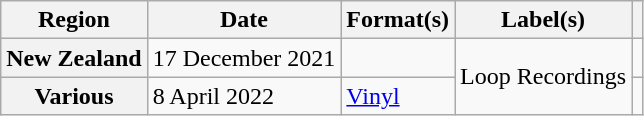<table class="wikitable plainrowheaders">
<tr>
<th scope="col">Region</th>
<th scope="col">Date</th>
<th scope="col">Format(s)</th>
<th scope="col">Label(s)</th>
<th scope="col"></th>
</tr>
<tr>
<th scope="row">New Zealand</th>
<td>17 December 2021</td>
<td></td>
<td rowspan="2">Loop Recordings</td>
<td align="center"></td>
</tr>
<tr>
<th scope="row">Various</th>
<td>8 April 2022</td>
<td><a href='#'>Vinyl</a></td>
<td align="center"></td>
</tr>
</table>
